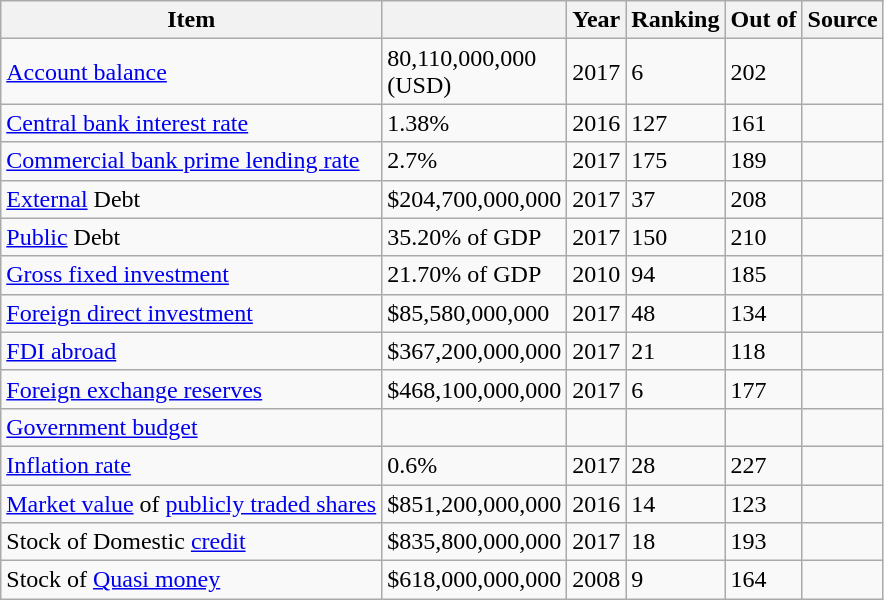<table class="wikitable">
<tr>
<th>Item</th>
<th></th>
<th>Year</th>
<th>Ranking</th>
<th>Out of</th>
<th>Source</th>
</tr>
<tr>
<td><a href='#'>Account balance</a></td>
<td>80,110,000,000<br>(USD)</td>
<td>2017</td>
<td>6</td>
<td>202</td>
<td></td>
</tr>
<tr>
<td><a href='#'>Central bank interest rate</a></td>
<td>1.38%</td>
<td>2016</td>
<td>127</td>
<td>161</td>
<td></td>
</tr>
<tr>
<td><a href='#'>Commercial bank prime lending rate</a></td>
<td>2.7%</td>
<td>2017</td>
<td>175</td>
<td>189</td>
<td></td>
</tr>
<tr>
<td><a href='#'>External</a> Debt</td>
<td>$204,700,000,000</td>
<td>2017</td>
<td>37</td>
<td>208</td>
<td></td>
</tr>
<tr>
<td><a href='#'>Public</a> Debt</td>
<td>35.20% of GDP</td>
<td>2017</td>
<td>150</td>
<td>210</td>
<td></td>
</tr>
<tr>
<td><a href='#'>Gross fixed investment</a></td>
<td>21.70% of GDP</td>
<td>2010</td>
<td>94</td>
<td>185</td>
<td></td>
</tr>
<tr>
<td><a href='#'>Foreign direct investment</a></td>
<td>$85,580,000,000</td>
<td>2017</td>
<td>48</td>
<td>134</td>
<td></td>
</tr>
<tr>
<td><a href='#'>FDI abroad</a></td>
<td>$367,200,000,000</td>
<td>2017</td>
<td>21</td>
<td>118</td>
<td></td>
</tr>
<tr>
<td><a href='#'>Foreign exchange reserves</a></td>
<td>$468,100,000,000</td>
<td>2017</td>
<td>6</td>
<td>177</td>
<td></td>
</tr>
<tr>
<td><a href='#'>Government budget</a></td>
<td></td>
<td></td>
<td></td>
<td></td>
<td></td>
</tr>
<tr>
<td><a href='#'>Inflation rate</a></td>
<td>0.6%</td>
<td>2017</td>
<td>28</td>
<td>227</td>
<td></td>
</tr>
<tr>
<td><a href='#'>Market value</a> of <a href='#'>publicly traded shares</a></td>
<td>$851,200,000,000</td>
<td>2016</td>
<td>14</td>
<td>123</td>
<td></td>
</tr>
<tr>
<td>Stock of Domestic <a href='#'>credit</a></td>
<td>$835,800,000,000</td>
<td>2017</td>
<td>18</td>
<td>193</td>
<td></td>
</tr>
<tr>
<td>Stock of <a href='#'>Quasi money</a></td>
<td>$618,000,000,000</td>
<td>2008</td>
<td>9</td>
<td>164</td>
<td></td>
</tr>
</table>
